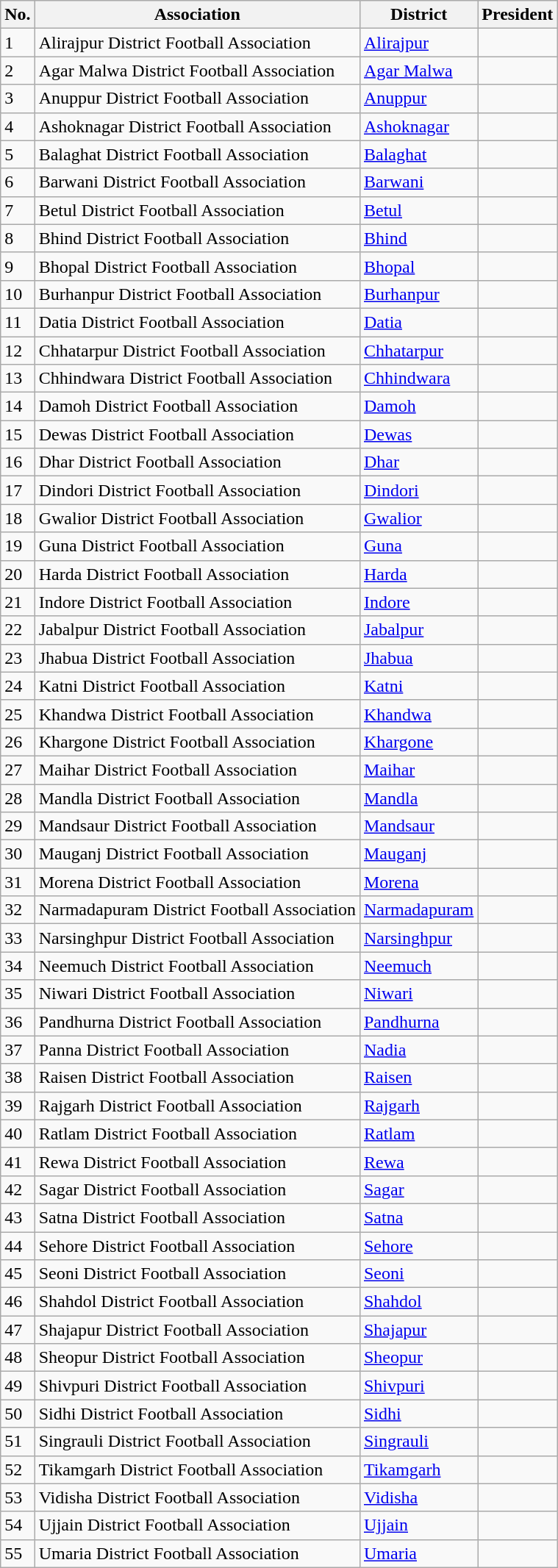<table class="wikitable sortable">
<tr>
<th>No.</th>
<th>Association</th>
<th>District</th>
<th>President</th>
</tr>
<tr>
<td>1</td>
<td>Alirajpur District Football Association</td>
<td><a href='#'>Alirajpur</a></td>
<td></td>
</tr>
<tr>
<td>2</td>
<td>Agar Malwa District Football Association</td>
<td><a href='#'>Agar Malwa</a></td>
<td></td>
</tr>
<tr>
<td>3</td>
<td>Anuppur District Football Association</td>
<td><a href='#'>Anuppur</a></td>
<td></td>
</tr>
<tr>
<td>4</td>
<td>Ashoknagar District Football Association</td>
<td><a href='#'>Ashoknagar</a></td>
<td></td>
</tr>
<tr>
<td>5</td>
<td>Balaghat District Football Association</td>
<td><a href='#'>Balaghat</a></td>
<td></td>
</tr>
<tr>
<td>6</td>
<td>Barwani District Football Association</td>
<td><a href='#'>Barwani</a></td>
<td></td>
</tr>
<tr>
<td>7</td>
<td>Betul District Football Association</td>
<td><a href='#'>Betul</a></td>
<td></td>
</tr>
<tr>
<td>8</td>
<td>Bhind District Football Association</td>
<td><a href='#'>Bhind</a></td>
<td></td>
</tr>
<tr>
<td>9</td>
<td>Bhopal District Football Association</td>
<td><a href='#'>Bhopal</a></td>
<td></td>
</tr>
<tr>
<td>10</td>
<td>Burhanpur District Football Association</td>
<td><a href='#'>Burhanpur</a></td>
<td></td>
</tr>
<tr>
<td>11</td>
<td>Datia District Football Association</td>
<td><a href='#'>Datia</a></td>
<td></td>
</tr>
<tr>
<td>12</td>
<td>Chhatarpur District Football Association</td>
<td><a href='#'>Chhatarpur</a></td>
<td></td>
</tr>
<tr>
<td>13</td>
<td>Chhindwara District Football Association</td>
<td><a href='#'>Chhindwara</a></td>
<td></td>
</tr>
<tr>
<td>14</td>
<td>Damoh District Football Association</td>
<td><a href='#'>Damoh</a></td>
<td></td>
</tr>
<tr>
<td>15</td>
<td>Dewas District Football Association</td>
<td><a href='#'>Dewas</a></td>
<td></td>
</tr>
<tr>
<td>16</td>
<td>Dhar District Football Association</td>
<td><a href='#'>Dhar</a></td>
<td></td>
</tr>
<tr>
<td>17</td>
<td>Dindori District Football Association</td>
<td><a href='#'>Dindori</a></td>
<td></td>
</tr>
<tr>
<td>18</td>
<td>Gwalior District Football Association</td>
<td><a href='#'>Gwalior</a></td>
<td></td>
</tr>
<tr>
<td>19</td>
<td>Guna District Football Association</td>
<td><a href='#'>Guna</a></td>
<td></td>
</tr>
<tr>
<td>20</td>
<td>Harda District Football Association</td>
<td><a href='#'>Harda</a></td>
<td></td>
</tr>
<tr>
<td>21</td>
<td>Indore District Football Association</td>
<td><a href='#'>Indore</a></td>
<td></td>
</tr>
<tr>
<td>22</td>
<td>Jabalpur District Football Association</td>
<td><a href='#'>Jabalpur</a></td>
<td></td>
</tr>
<tr>
<td>23</td>
<td>Jhabua District Football Association</td>
<td><a href='#'>Jhabua</a></td>
<td></td>
</tr>
<tr>
<td>24</td>
<td>Katni District Football Association</td>
<td><a href='#'>Katni</a></td>
<td></td>
</tr>
<tr>
<td>25</td>
<td>Khandwa District Football Association</td>
<td><a href='#'>Khandwa</a></td>
<td></td>
</tr>
<tr>
<td>26</td>
<td>Khargone District Football Association</td>
<td><a href='#'>Khargone</a></td>
<td></td>
</tr>
<tr>
<td>27</td>
<td>Maihar District Football Association</td>
<td><a href='#'>Maihar</a></td>
<td></td>
</tr>
<tr>
<td>28</td>
<td>Mandla District Football Association</td>
<td><a href='#'>Mandla</a></td>
<td></td>
</tr>
<tr>
<td>29</td>
<td>Mandsaur District Football Association</td>
<td><a href='#'>Mandsaur</a></td>
<td></td>
</tr>
<tr>
<td>30</td>
<td>Mauganj District Football Association</td>
<td><a href='#'>Mauganj</a></td>
<td></td>
</tr>
<tr>
<td>31</td>
<td>Morena District Football Association</td>
<td><a href='#'>Morena</a></td>
<td></td>
</tr>
<tr>
<td>32</td>
<td>Narmadapuram District Football Association</td>
<td><a href='#'>Narmadapuram</a></td>
<td></td>
</tr>
<tr>
<td>33</td>
<td>Narsinghpur District Football Association</td>
<td><a href='#'>Narsinghpur</a></td>
<td></td>
</tr>
<tr>
<td>34</td>
<td>Neemuch District Football Association</td>
<td><a href='#'>Neemuch</a></td>
<td></td>
</tr>
<tr>
<td>35</td>
<td>Niwari District Football Association</td>
<td><a href='#'>Niwari</a></td>
<td></td>
</tr>
<tr>
<td>36</td>
<td>Pandhurna District Football Association</td>
<td><a href='#'>Pandhurna</a></td>
<td></td>
</tr>
<tr>
<td>37</td>
<td>Panna District Football Association</td>
<td><a href='#'>Nadia</a></td>
<td></td>
</tr>
<tr>
<td>38</td>
<td>Raisen District Football Association</td>
<td><a href='#'>Raisen</a></td>
<td></td>
</tr>
<tr>
<td>39</td>
<td>Rajgarh District Football Association</td>
<td><a href='#'>Rajgarh</a></td>
<td></td>
</tr>
<tr>
<td>40</td>
<td>Ratlam District Football Association</td>
<td><a href='#'>Ratlam</a></td>
<td></td>
</tr>
<tr>
<td>41</td>
<td>Rewa District Football Association</td>
<td><a href='#'>Rewa</a></td>
<td></td>
</tr>
<tr>
<td>42</td>
<td>Sagar District Football Association</td>
<td><a href='#'>Sagar</a></td>
<td></td>
</tr>
<tr>
<td>43</td>
<td>Satna District Football Association</td>
<td><a href='#'>Satna</a></td>
<td></td>
</tr>
<tr>
<td>44</td>
<td>Sehore District Football Association</td>
<td><a href='#'>Sehore</a></td>
<td></td>
</tr>
<tr>
<td>45</td>
<td>Seoni District Football Association</td>
<td><a href='#'>Seoni</a></td>
<td></td>
</tr>
<tr>
<td>46</td>
<td>Shahdol District Football Association</td>
<td><a href='#'>Shahdol</a></td>
<td></td>
</tr>
<tr>
<td>47</td>
<td>Shajapur District Football Association</td>
<td><a href='#'>Shajapur</a></td>
<td></td>
</tr>
<tr>
<td>48</td>
<td>Sheopur District Football Association</td>
<td><a href='#'>Sheopur</a></td>
<td></td>
</tr>
<tr>
<td>49</td>
<td>Shivpuri District Football Association</td>
<td><a href='#'>Shivpuri</a></td>
<td></td>
</tr>
<tr>
<td>50</td>
<td>Sidhi District Football Association</td>
<td><a href='#'>Sidhi</a></td>
<td></td>
</tr>
<tr>
<td>51</td>
<td>Singrauli District Football Association</td>
<td><a href='#'>Singrauli</a></td>
<td></td>
</tr>
<tr>
<td>52</td>
<td>Tikamgarh District Football Association</td>
<td><a href='#'>Tikamgarh</a></td>
<td></td>
</tr>
<tr>
<td>53</td>
<td>Vidisha District Football Association</td>
<td><a href='#'>Vidisha</a></td>
<td></td>
</tr>
<tr>
<td>54</td>
<td>Ujjain District Football Association</td>
<td><a href='#'>Ujjain</a></td>
<td></td>
</tr>
<tr>
<td>55</td>
<td>Umaria District Football Association</td>
<td><a href='#'>Umaria</a></td>
<td></td>
</tr>
</table>
